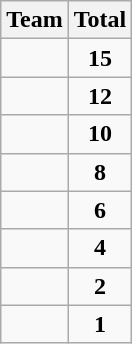<table class=wikitable style="text-align:center">
<tr>
<th>Team</th>
<th>Total</th>
</tr>
<tr>
<td align=left></td>
<td><strong>15</strong></td>
</tr>
<tr>
<td align=left></td>
<td><strong>12</strong></td>
</tr>
<tr>
<td align=left></td>
<td><strong>10</strong></td>
</tr>
<tr>
<td align=left></td>
<td><strong>8</strong></td>
</tr>
<tr>
<td align=left></td>
<td><strong>6</strong></td>
</tr>
<tr>
<td align=left></td>
<td><strong>4</strong></td>
</tr>
<tr>
<td align=left></td>
<td><strong>2</strong></td>
</tr>
<tr>
<td align=left></td>
<td><strong>1</strong></td>
</tr>
</table>
